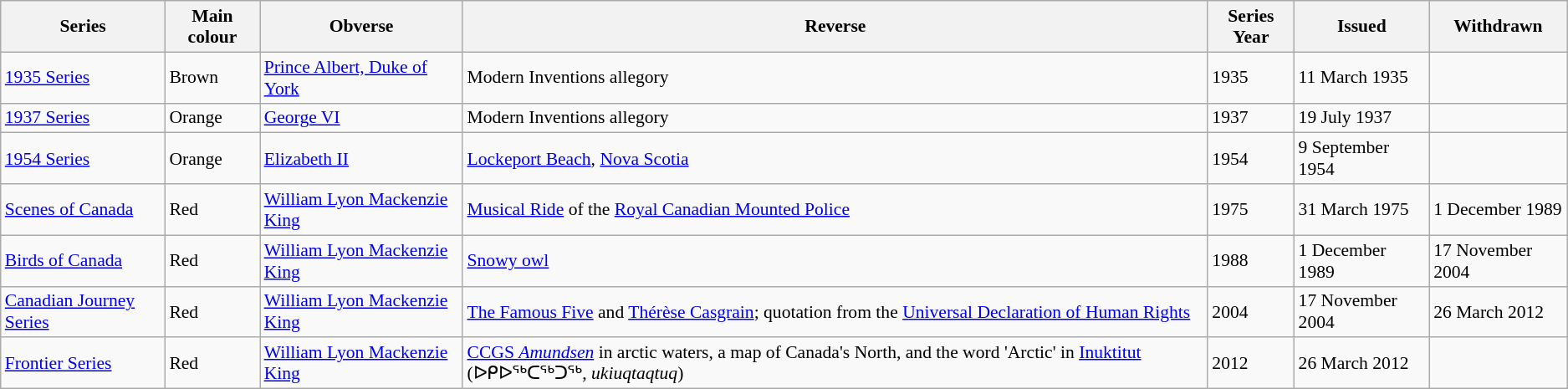<table class="wikitable" style="font-size: 90%">
<tr>
<th>Series</th>
<th>Main colour</th>
<th>Obverse</th>
<th>Reverse</th>
<th>Series Year</th>
<th>Issued</th>
<th>Withdrawn</th>
</tr>
<tr>
<td><a href='#'>1935 Series</a></td>
<td> Brown</td>
<td><a href='#'>Prince Albert, Duke of York</a></td>
<td>Modern Inventions allegory</td>
<td>1935</td>
<td>11 March 1935</td>
<td></td>
</tr>
<tr>
<td><a href='#'>1937 Series</a></td>
<td> Orange</td>
<td><a href='#'>George VI</a></td>
<td>Modern Inventions allegory</td>
<td>1937</td>
<td>19 July 1937</td>
<td></td>
</tr>
<tr>
<td><a href='#'>1954 Series</a></td>
<td> Orange</td>
<td><a href='#'>Elizabeth II</a></td>
<td><a href='#'>Lockeport Beach</a>, <a href='#'>Nova Scotia</a></td>
<td>1954</td>
<td>9 September 1954</td>
<td></td>
</tr>
<tr>
<td><a href='#'>Scenes of Canada</a></td>
<td> Red</td>
<td><a href='#'>William Lyon Mackenzie King</a></td>
<td><a href='#'>Musical Ride</a> of the <a href='#'>Royal Canadian Mounted Police</a></td>
<td>1975</td>
<td>31 March 1975</td>
<td>1 December 1989</td>
</tr>
<tr>
<td><a href='#'>Birds of Canada</a></td>
<td> Red</td>
<td><a href='#'>William Lyon Mackenzie King</a></td>
<td><a href='#'>Snowy owl</a></td>
<td>1988</td>
<td>1 December 1989</td>
<td>17 November 2004</td>
</tr>
<tr>
<td><a href='#'>Canadian Journey Series</a></td>
<td> Red</td>
<td><a href='#'>William Lyon Mackenzie King</a></td>
<td><a href='#'>The Famous Five</a> and <a href='#'>Thérèse Casgrain</a>; quotation from the <a href='#'>Universal Declaration of Human Rights</a></td>
<td>2004</td>
<td>17 November 2004</td>
<td>26 March 2012</td>
</tr>
<tr>
<td><a href='#'>Frontier Series</a></td>
<td> Red</td>
<td><a href='#'>William Lyon Mackenzie King</a></td>
<td><a href='#'>CCGS <em>Amundsen</em></a> in arctic waters, a map of Canada's North, and the word 'Arctic' in <a href='#'>Inuktitut</a> (ᐅᑭᐅᖅᑕᖅᑐᖅ, <em>ukiuqtaqtuq</em>)</td>
<td>2012</td>
<td>26 March 2012</td>
<td></td>
</tr>
</table>
